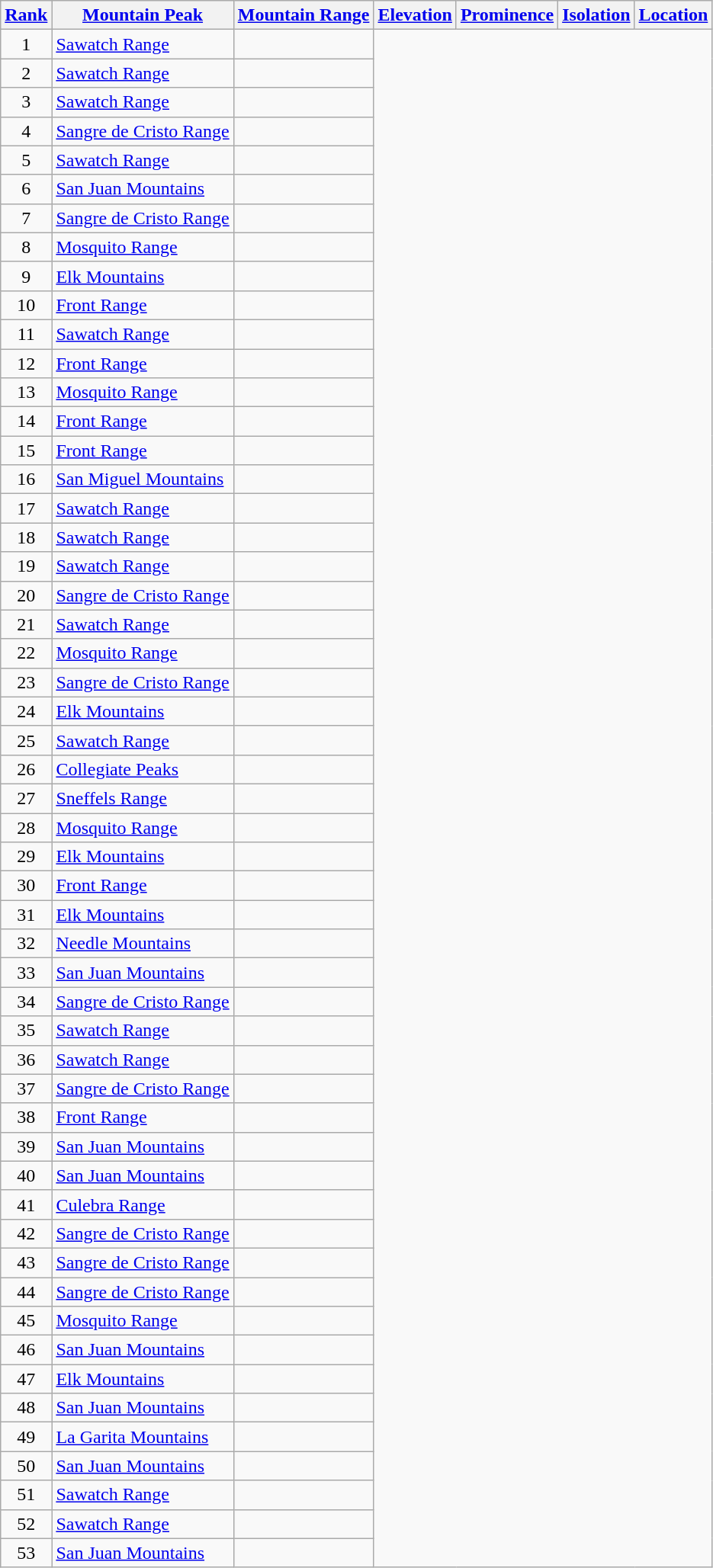<table class="wikitable sortable">
<tr>
<th><a href='#'>Rank</a></th>
<th><a href='#'>Mountain Peak</a></th>
<th><a href='#'>Mountain Range</a></th>
<th><a href='#'>Elevation</a></th>
<th><a href='#'>Prominence</a></th>
<th><a href='#'>Isolation</a></th>
<th><a href='#'>Location</a></th>
</tr>
<tr>
<td align=center>1<br></td>
<td><a href='#'>Sawatch Range</a><br></td>
<td></td>
</tr>
<tr>
<td align=center>2<br></td>
<td><a href='#'>Sawatch Range</a><br></td>
<td></td>
</tr>
<tr>
<td align=center>3<br></td>
<td><a href='#'>Sawatch Range</a><br></td>
<td></td>
</tr>
<tr>
<td align=center>4<br></td>
<td><a href='#'>Sangre de Cristo Range</a><br></td>
<td></td>
</tr>
<tr>
<td align=center>5<br></td>
<td><a href='#'>Sawatch Range</a><br></td>
<td></td>
</tr>
<tr>
<td align=center>6<br></td>
<td><a href='#'>San Juan Mountains</a><br></td>
<td></td>
</tr>
<tr>
<td align=center>7<br></td>
<td><a href='#'>Sangre de Cristo Range</a><br></td>
<td></td>
</tr>
<tr>
<td align=center>8<br></td>
<td><a href='#'>Mosquito Range</a><br></td>
<td></td>
</tr>
<tr>
<td align=center>9<br></td>
<td><a href='#'>Elk Mountains</a><br></td>
<td></td>
</tr>
<tr>
<td align=center>10<br></td>
<td><a href='#'>Front Range</a><br></td>
<td></td>
</tr>
<tr>
<td align=center>11<br></td>
<td><a href='#'>Sawatch Range</a><br></td>
<td></td>
</tr>
<tr>
<td align=center>12<br></td>
<td><a href='#'>Front Range</a><br></td>
<td></td>
</tr>
<tr>
<td align=center>13<br></td>
<td><a href='#'>Mosquito Range</a><br></td>
<td></td>
</tr>
<tr>
<td align=center>14<br></td>
<td><a href='#'>Front Range</a><br></td>
<td></td>
</tr>
<tr>
<td align=center>15<br></td>
<td><a href='#'>Front Range</a><br></td>
<td></td>
</tr>
<tr>
<td align=center>16<br></td>
<td><a href='#'>San Miguel Mountains</a><br></td>
<td></td>
</tr>
<tr>
<td align=center>17<br></td>
<td><a href='#'>Sawatch Range</a><br></td>
<td></td>
</tr>
<tr>
<td align=center>18<br></td>
<td><a href='#'>Sawatch Range</a><br></td>
<td></td>
</tr>
<tr>
<td align=center>19<br></td>
<td><a href='#'>Sawatch Range</a><br></td>
<td></td>
</tr>
<tr>
<td align=center>20<br></td>
<td><a href='#'>Sangre de Cristo Range</a><br></td>
<td></td>
</tr>
<tr>
<td align=center>21<br></td>
<td><a href='#'>Sawatch Range</a><br></td>
<td></td>
</tr>
<tr>
<td align=center>22<br></td>
<td><a href='#'>Mosquito Range</a><br></td>
<td></td>
</tr>
<tr>
<td align=center>23<br></td>
<td><a href='#'>Sangre de Cristo Range</a><br></td>
<td></td>
</tr>
<tr>
<td align=center>24<br></td>
<td><a href='#'>Elk Mountains</a><br></td>
<td></td>
</tr>
<tr>
<td align=center>25<br></td>
<td><a href='#'>Sawatch Range</a><br></td>
<td></td>
</tr>
<tr>
<td align=center>26<br></td>
<td><a href='#'>Collegiate Peaks</a><br></td>
<td></td>
</tr>
<tr>
<td align=center>27<br></td>
<td><a href='#'>Sneffels Range</a><br></td>
<td></td>
</tr>
<tr>
<td align=center>28<br></td>
<td><a href='#'>Mosquito Range</a><br></td>
<td></td>
</tr>
<tr>
<td align=center>29<br></td>
<td><a href='#'>Elk Mountains</a><br></td>
<td></td>
</tr>
<tr>
<td align=center>30<br></td>
<td><a href='#'>Front Range</a><br></td>
<td></td>
</tr>
<tr>
<td align=center>31<br></td>
<td><a href='#'>Elk Mountains</a><br></td>
<td></td>
</tr>
<tr>
<td align=center>32<br></td>
<td><a href='#'>Needle Mountains</a><br></td>
<td></td>
</tr>
<tr>
<td align=center>33<br></td>
<td><a href='#'>San Juan Mountains</a><br></td>
<td></td>
</tr>
<tr>
<td align=center>34<br></td>
<td><a href='#'>Sangre de Cristo Range</a><br></td>
<td></td>
</tr>
<tr>
<td align=center>35<br></td>
<td><a href='#'>Sawatch Range</a><br></td>
<td></td>
</tr>
<tr>
<td align=center>36<br></td>
<td><a href='#'>Sawatch Range</a><br></td>
<td></td>
</tr>
<tr>
<td align=center>37<br></td>
<td><a href='#'>Sangre de Cristo Range</a><br></td>
<td></td>
</tr>
<tr>
<td align=center>38<br></td>
<td><a href='#'>Front Range</a><br></td>
<td></td>
</tr>
<tr>
<td align=center>39<br></td>
<td><a href='#'>San Juan Mountains</a><br></td>
<td></td>
</tr>
<tr>
<td align=center>40<br></td>
<td><a href='#'>San Juan Mountains</a><br></td>
<td></td>
</tr>
<tr>
<td align=center>41<br></td>
<td><a href='#'>Culebra Range</a><br></td>
<td></td>
</tr>
<tr>
<td align=center>42<br></td>
<td><a href='#'>Sangre de Cristo Range</a><br></td>
<td></td>
</tr>
<tr>
<td align=center>43<br></td>
<td><a href='#'>Sangre de Cristo Range</a><br></td>
<td></td>
</tr>
<tr>
<td align=center>44<br></td>
<td><a href='#'>Sangre de Cristo Range</a><br></td>
<td></td>
</tr>
<tr>
<td align=center>45<br></td>
<td><a href='#'>Mosquito Range</a><br></td>
<td></td>
</tr>
<tr>
<td align=center>46<br></td>
<td><a href='#'>San Juan Mountains</a><br></td>
<td></td>
</tr>
<tr>
<td align=center>47<br></td>
<td><a href='#'>Elk Mountains</a><br></td>
<td></td>
</tr>
<tr>
<td align=center>48<br></td>
<td><a href='#'>San Juan Mountains</a><br></td>
<td></td>
</tr>
<tr>
<td align=center>49<br></td>
<td><a href='#'>La Garita Mountains</a><br></td>
<td></td>
</tr>
<tr>
<td align=center>50<br></td>
<td><a href='#'>San Juan Mountains</a><br></td>
<td></td>
</tr>
<tr>
<td align=center>51<br></td>
<td><a href='#'>Sawatch Range</a><br></td>
<td></td>
</tr>
<tr>
<td align=center>52<br></td>
<td><a href='#'>Sawatch Range</a><br></td>
<td></td>
</tr>
<tr>
<td align=center>53<br></td>
<td><a href='#'>San Juan Mountains</a><br></td>
<td></td>
</tr>
</table>
